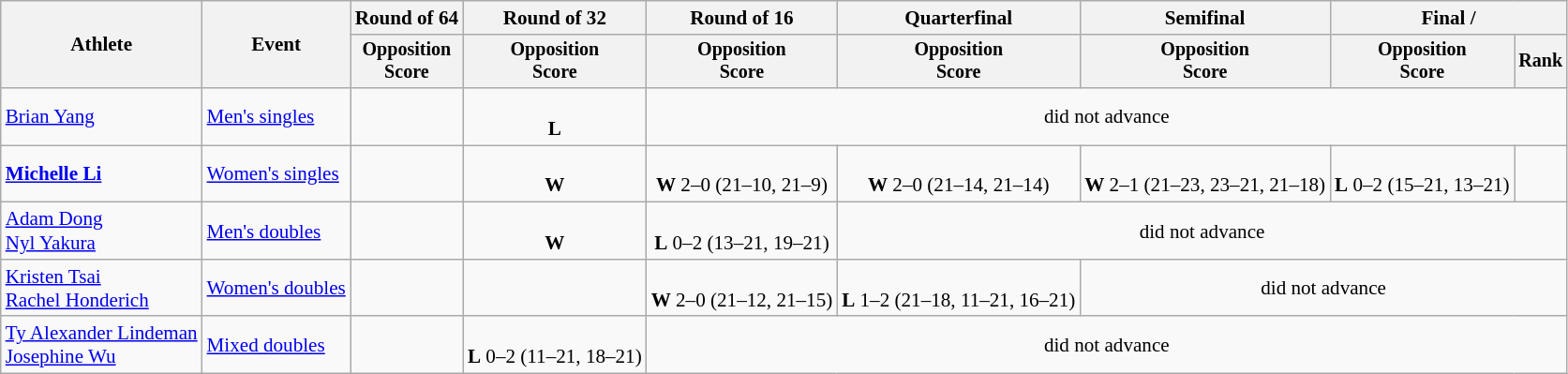<table class=wikitable style="font-size:88%">
<tr>
<th rowspan=2>Athlete</th>
<th rowspan=2>Event</th>
<th>Round of 64</th>
<th>Round of 32</th>
<th>Round of 16</th>
<th>Quarterfinal</th>
<th>Semifinal</th>
<th colspan=2>Final / </th>
</tr>
<tr style="font-size:95%">
<th>Opposition<br>Score</th>
<th>Opposition<br>Score</th>
<th>Opposition<br>Score</th>
<th>Opposition<br>Score</th>
<th>Opposition<br>Score</th>
<th>Opposition<br>Score</th>
<th>Rank</th>
</tr>
<tr align=center>
<td align=left><a href='#'>Brian Yang</a></td>
<td align=left><a href='#'>Men's singles</a></td>
<td></td>
<td><br><strong>L</strong> </td>
<td colspan=5>did not advance</td>
</tr>
<tr align=center>
<td align=left><strong><a href='#'>Michelle Li</a></strong></td>
<td align=left><a href='#'>Women's singles</a></td>
<td></td>
<td><br><strong>W</strong> </td>
<td><br><strong>W</strong> 2–0 (21–10, 21–9)</td>
<td><br><strong>W</strong> 2–0 (21–14, 21–14)</td>
<td><br><strong>W</strong> 2–1 (21–23, 23–21, 21–18)</td>
<td><br><strong>L</strong> 0–2 (15–21, 13–21)</td>
<td></td>
</tr>
<tr align=center>
<td align=left><a href='#'>Adam Dong</a><br><a href='#'>Nyl Yakura</a></td>
<td align=left><a href='#'>Men's doubles</a></td>
<td></td>
<td><br><strong>W</strong> </td>
<td><br><strong>L</strong> 0–2 (13–21, 19–21)</td>
<td colspan=4>did not advance</td>
</tr>
<tr align=center>
<td align=left><a href='#'>Kristen Tsai</a><br><a href='#'>Rachel Honderich</a></td>
<td align=left><a href='#'>Women's doubles</a></td>
<td></td>
<td></td>
<td><br><strong>W</strong> 2–0 (21–12, 21–15)</td>
<td><br><strong>L</strong> 1–2 (21–18, 11–21, 16–21)</td>
<td colspan=3>did not advance</td>
</tr>
<tr align=center>
<td align=left><a href='#'>Ty Alexander Lindeman</a><br><a href='#'>Josephine Wu</a></td>
<td align=left><a href='#'>Mixed doubles</a></td>
<td></td>
<td><br><strong>L</strong> 0–2 (11–21, 18–21)</td>
<td colspan=5>did not advance</td>
</tr>
</table>
